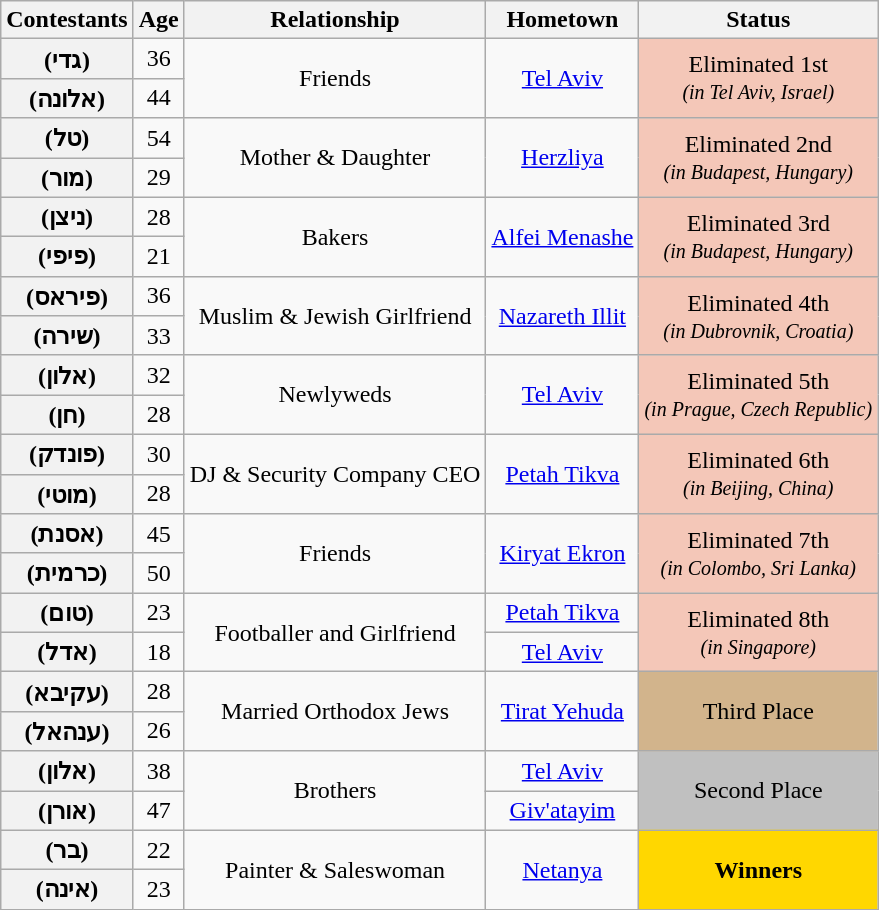<table class="wikitable sortable" style="text-align:center">
<tr>
<th scope="col">Contestants</th>
<th scope="col">Age</th>
<th class="unsortable" scope="col">Relationship</th>
<th scope="col" class="unsortable">Hometown</th>
<th scope="col">Status</th>
</tr>
<tr>
<th scope="row"> (גדי)</th>
<td>36</td>
<td rowspan="2">Friends</td>
<td rowspan="2"><a href='#'>Tel Aviv</a></td>
<td rowspan="2" bgcolor="f4c7b8">Eliminated 1st<br><small><em>(in Tel Aviv, Israel)</em></small></td>
</tr>
<tr>
<th scope="row"> (אלונה)</th>
<td>44</td>
</tr>
<tr>
<th scope="row"> (טל)</th>
<td>54</td>
<td rowspan="2">Mother & Daughter</td>
<td rowspan="2"><a href='#'>Herzliya</a></td>
<td rowspan="2" bgcolor="f4c7b8">Eliminated 2nd<br><small><em>(in Budapest, Hungary)</em></small></td>
</tr>
<tr>
<th scope="row"> (מור)</th>
<td>29</td>
</tr>
<tr>
<th scope="row"> (ניצן)</th>
<td>28</td>
<td rowspan="2">Bakers</td>
<td rowspan="2"><a href='#'>Alfei Menashe</a></td>
<td rowspan="2" bgcolor="f4c7b8">Eliminated 3rd<br><small><em>(in Budapest, Hungary)</em></small></td>
</tr>
<tr>
<th scope="row"> (פיפי)</th>
<td>21</td>
</tr>
<tr>
<th scope="row"> (פיראס)</th>
<td>36</td>
<td rowspan="2">Muslim & Jewish Girlfriend</td>
<td rowspan="2"><a href='#'>Nazareth Illit</a></td>
<td rowspan="2" bgcolor="f4c7b8">Eliminated 4th<br><small><em>(in Dubrovnik, Croatia)</em></small></td>
</tr>
<tr>
<th scope="row"> (שירה)</th>
<td>33</td>
</tr>
<tr>
<th scope="row"> (אלון)</th>
<td>32</td>
<td rowspan="2">Newlyweds</td>
<td rowspan="2"><a href='#'>Tel Aviv</a></td>
<td rowspan="2" bgcolor="f4c7b8">Eliminated 5th<br><small><em>(in Prague, Czech Republic)</em></small></td>
</tr>
<tr>
<th scope="row"> (חן)</th>
<td>28</td>
</tr>
<tr>
<th scope="row"> (פונדק)</th>
<td>30</td>
<td rowspan="2">DJ & Security Company CEO</td>
<td rowspan="2"><a href='#'>Petah Tikva</a></td>
<td rowspan="2" bgcolor="f4c7b8">Eliminated 6th<br><small><em>(in Beijing, China)</em></small></td>
</tr>
<tr>
<th scope="row"> (מוטי)</th>
<td>28</td>
</tr>
<tr>
<th scope="row"> (אסנת)</th>
<td>45</td>
<td rowspan="2">Friends</td>
<td rowspan="2"><a href='#'>Kiryat Ekron</a></td>
<td rowspan="2" bgcolor="f4c7b8">Eliminated 7th<br><small><em>(in Colombo, Sri Lanka)</em></small></td>
</tr>
<tr>
<th scope="row"> (כרמית)</th>
<td>50</td>
</tr>
<tr>
<th scope="row"> (טום)</th>
<td>23</td>
<td rowspan="2">Footballer and Girlfriend</td>
<td><a href='#'>Petah Tikva</a></td>
<td rowspan="2" bgcolor="f4c7b8">Eliminated 8th<br><small><em>(in Singapore)</em></small></td>
</tr>
<tr>
<th scope="row"> (אדל)</th>
<td>18</td>
<td><a href='#'>Tel Aviv</a></td>
</tr>
<tr>
<th scope="row"> (עקיבא)</th>
<td>28</td>
<td rowspan="2">Married Orthodox Jews</td>
<td rowspan="2"><a href='#'>Tirat Yehuda</a></td>
<td rowspan="2" bgcolor="tan">Third Place</td>
</tr>
<tr>
<th scope="row"> (ענהאל)</th>
<td>26</td>
</tr>
<tr>
<th scope="row"> (אלון)</th>
<td>38</td>
<td rowspan="2">Brothers</td>
<td><a href='#'>Tel Aviv</a></td>
<td rowspan="2" bgcolor="silver">Second Place</td>
</tr>
<tr>
<th scope="row"> (אורן)</th>
<td>47</td>
<td><a href='#'>Giv'atayim</a></td>
</tr>
<tr>
<th scope="row"> (בר)</th>
<td>22</td>
<td rowspan="2">Painter & Saleswoman</td>
<td rowspan="2"><a href='#'>Netanya</a></td>
<td rowspan="2" bgcolor="gold"><strong>Winners</strong></td>
</tr>
<tr>
<th scope="row"> (אינה)</th>
<td>23</td>
</tr>
</table>
